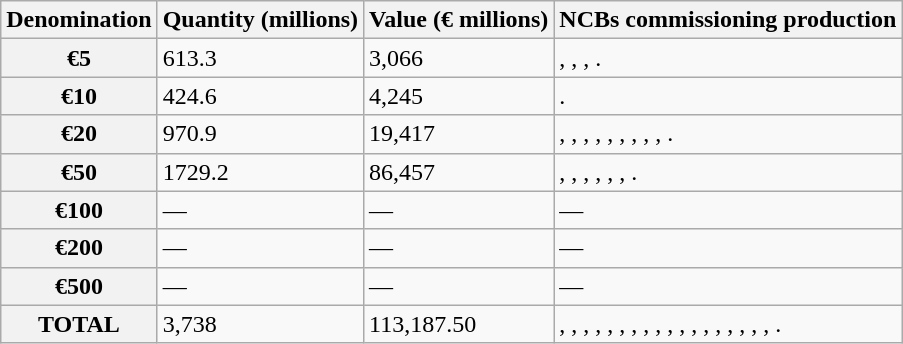<table border="1" class="wikitable">
<tr>
<th>Denomination</th>
<th>Quantity (millions)</th>
<th>Value (€ millions)</th>
<th>NCBs commissioning production</th>
</tr>
<tr>
<th>€5</th>
<td>613.3</td>
<td>3,066</td>
<td>, , , .</td>
</tr>
<tr>
<th>€10</th>
<td>424.6</td>
<td>4,245</td>
<td>.</td>
</tr>
<tr>
<th>€20</th>
<td>970.9</td>
<td>19,417</td>
<td>, , , , , , , , , .</td>
</tr>
<tr>
<th>€50</th>
<td>1729.2</td>
<td>86,457</td>
<td>, , , , , , .</td>
</tr>
<tr>
<th>€100</th>
<td>—</td>
<td>—</td>
<td>—</td>
</tr>
<tr>
<th>€200</th>
<td>—</td>
<td>—</td>
<td>—</td>
</tr>
<tr>
<th>€500</th>
<td>—</td>
<td>—</td>
<td>—</td>
</tr>
<tr>
<th>TOTAL</th>
<td>3,738</td>
<td>113,187.50</td>
<td>, , , , , , , , , , , , , , , , , , .</td>
</tr>
</table>
